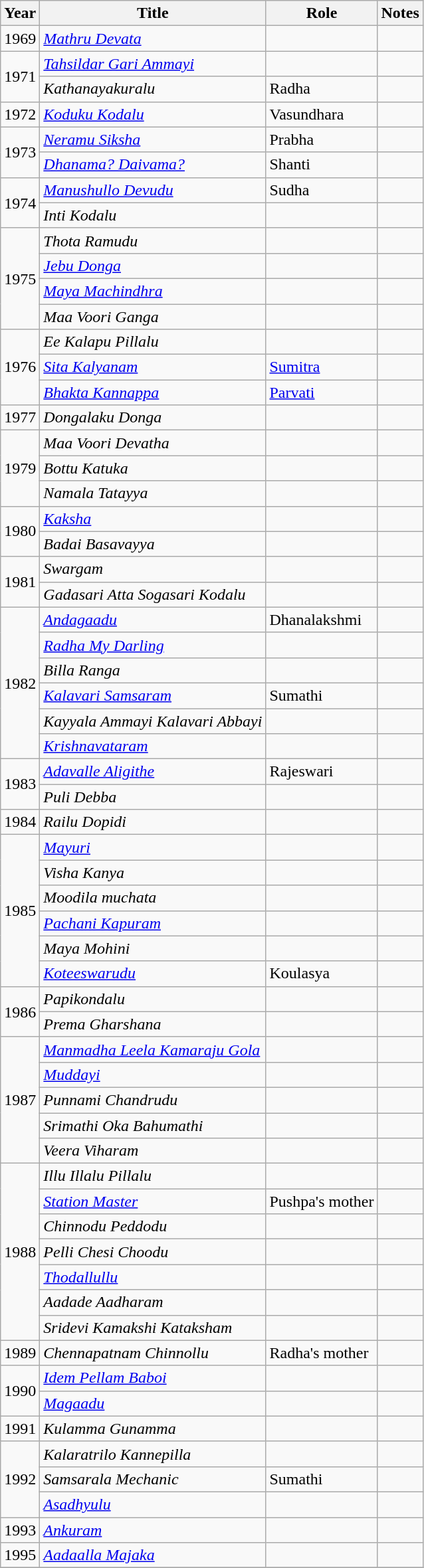<table class="wikitable sortable">
<tr>
<th>Year</th>
<th>Title</th>
<th>Role</th>
<th class="unsortable">Notes</th>
</tr>
<tr>
<td>1969</td>
<td><em><a href='#'>Mathru Devata</a></em></td>
<td></td>
<td></td>
</tr>
<tr>
<td rowspan=2>1971</td>
<td><em><a href='#'>Tahsildar Gari Ammayi</a></em></td>
<td></td>
<td></td>
</tr>
<tr>
<td><em>Kathanayakuralu</em></td>
<td>Radha</td>
<td></td>
</tr>
<tr>
<td>1972</td>
<td><em><a href='#'>Koduku Kodalu</a></em></td>
<td>Vasundhara</td>
<td></td>
</tr>
<tr>
<td rowspan=2>1973</td>
<td><em><a href='#'>Neramu Siksha</a></em></td>
<td>Prabha</td>
<td></td>
</tr>
<tr>
<td><em><a href='#'>Dhanama? Daivama?</a></em></td>
<td>Shanti</td>
<td></td>
</tr>
<tr>
<td rowspan=2>1974</td>
<td><em><a href='#'>Manushullo Devudu</a></em></td>
<td>Sudha</td>
<td></td>
</tr>
<tr>
<td><em>Inti Kodalu</em></td>
<td></td>
<td></td>
</tr>
<tr>
<td rowspan=4>1975</td>
<td><em>Thota Ramudu</em></td>
<td></td>
<td></td>
</tr>
<tr>
<td><em><a href='#'>Jebu Donga</a></em></td>
<td></td>
<td></td>
</tr>
<tr>
<td><em><a href='#'>Maya Machindhra</a></em></td>
<td></td>
<td></td>
</tr>
<tr>
<td><em>Maa Voori Ganga</em></td>
<td></td>
<td></td>
</tr>
<tr>
<td rowspan=3>1976</td>
<td><em>Ee Kalapu Pillalu</em></td>
<td></td>
<td></td>
</tr>
<tr>
<td><em><a href='#'>Sita Kalyanam</a></em></td>
<td><a href='#'>Sumitra</a></td>
<td></td>
</tr>
<tr>
<td><em><a href='#'>Bhakta Kannappa</a></em></td>
<td><a href='#'>Parvati</a></td>
<td></td>
</tr>
<tr>
<td>1977</td>
<td><em>Dongalaku Donga</em></td>
<td></td>
<td></td>
</tr>
<tr>
<td rowspan="3">1979</td>
<td><em>Maa Voori Devatha</em></td>
<td></td>
<td></td>
</tr>
<tr>
<td><em>Bottu Katuka</em></td>
<td></td>
<td></td>
</tr>
<tr>
<td><em>Namala Tatayya</em></td>
<td></td>
<td></td>
</tr>
<tr>
<td rowspan="2">1980</td>
<td><em><a href='#'>Kaksha</a></em></td>
<td></td>
<td></td>
</tr>
<tr>
<td><em>Badai Basavayya</em></td>
<td></td>
<td></td>
</tr>
<tr>
<td rowspan=2>1981</td>
<td><em>Swargam</em></td>
<td></td>
<td></td>
</tr>
<tr>
<td><em>Gadasari Atta Sogasari Kodalu</em></td>
<td></td>
<td></td>
</tr>
<tr>
<td rowspan=6>1982</td>
<td><em><a href='#'>Andagaadu</a></em></td>
<td>Dhanalakshmi</td>
<td></td>
</tr>
<tr>
<td><em><a href='#'>Radha My Darling</a></em></td>
<td></td>
<td></td>
</tr>
<tr>
<td><em>Billa Ranga</em></td>
<td></td>
<td></td>
</tr>
<tr>
<td><em><a href='#'>Kalavari Samsaram</a></em></td>
<td>Sumathi</td>
<td></td>
</tr>
<tr>
<td><em>Kayyala Ammayi Kalavari Abbayi</em></td>
<td></td>
<td></td>
</tr>
<tr>
<td><em><a href='#'>Krishnavataram</a></em></td>
<td></td>
<td></td>
</tr>
<tr>
<td rowspan=2>1983</td>
<td><em><a href='#'>Adavalle Aligithe</a></em></td>
<td>Rajeswari</td>
<td></td>
</tr>
<tr>
<td><em>Puli Debba</em></td>
<td></td>
<td></td>
</tr>
<tr>
<td>1984</td>
<td><em>Railu Dopidi</em></td>
<td></td>
<td></td>
</tr>
<tr>
<td rowspan=6>1985</td>
<td><em><a href='#'>Mayuri</a></em></td>
<td></td>
<td></td>
</tr>
<tr>
<td><em>Visha Kanya</em></td>
<td></td>
<td></td>
</tr>
<tr>
<td><em>Moodila muchata</em></td>
<td></td>
<td></td>
</tr>
<tr>
<td><em><a href='#'>Pachani Kapuram</a></em></td>
<td></td>
<td></td>
</tr>
<tr>
<td><em>Maya Mohini</em></td>
<td></td>
<td></td>
</tr>
<tr>
<td><em><a href='#'>Koteeswarudu</a></em></td>
<td>Koulasya</td>
<td></td>
</tr>
<tr>
<td rowspan=2>1986</td>
<td><em>Papikondalu</em></td>
<td></td>
<td></td>
</tr>
<tr>
<td><em>Prema Gharshana</em></td>
<td></td>
<td></td>
</tr>
<tr>
<td rowspan=5>1987</td>
<td><em><a href='#'>Manmadha Leela Kamaraju Gola</a></em></td>
<td></td>
<td></td>
</tr>
<tr>
<td><em><a href='#'>Muddayi</a></em></td>
<td></td>
<td></td>
</tr>
<tr>
<td><em>Punnami Chandrudu</em></td>
<td></td>
<td></td>
</tr>
<tr>
<td><em>Srimathi Oka Bahumathi</em></td>
<td></td>
<td></td>
</tr>
<tr>
<td><em>Veera Viharam</em></td>
<td></td>
<td></td>
</tr>
<tr>
<td rowspan=7>1988</td>
<td><em>Illu Illalu Pillalu</em></td>
<td></td>
<td></td>
</tr>
<tr>
<td><em><a href='#'>Station Master</a></em></td>
<td>Pushpa's mother</td>
<td></td>
</tr>
<tr>
<td><em>Chinnodu Peddodu</em></td>
<td></td>
<td></td>
</tr>
<tr>
<td><em>Pelli Chesi Choodu</em></td>
<td></td>
<td></td>
</tr>
<tr>
<td><em><a href='#'>Thodallullu</a></em></td>
<td></td>
<td></td>
</tr>
<tr>
<td><em>Aadade Aadharam</em></td>
<td></td>
<td></td>
</tr>
<tr>
<td><em>Sridevi Kamakshi Kataksham</em></td>
<td></td>
<td></td>
</tr>
<tr>
<td>1989</td>
<td><em>Chennapatnam Chinnollu</em></td>
<td>Radha's mother</td>
<td></td>
</tr>
<tr>
<td rowspan=2>1990</td>
<td><em><a href='#'>Idem Pellam Baboi</a></em></td>
<td></td>
<td></td>
</tr>
<tr>
<td><em><a href='#'>Magaadu</a></em></td>
<td></td>
<td></td>
</tr>
<tr>
<td>1991</td>
<td><em>Kulamma Gunamma</em></td>
<td></td>
<td></td>
</tr>
<tr>
<td rowspan=3>1992</td>
<td><em>Kalaratrilo Kannepilla</em></td>
<td></td>
<td></td>
</tr>
<tr>
<td><em>Samsarala Mechanic</em></td>
<td>Sumathi</td>
<td></td>
</tr>
<tr>
<td><em><a href='#'>Asadhyulu</a></em></td>
<td></td>
<td></td>
</tr>
<tr>
<td>1993</td>
<td><em><a href='#'>Ankuram</a></em></td>
<td></td>
<td></td>
</tr>
<tr>
<td>1995</td>
<td><em><a href='#'>Aadaalla Majaka</a></em></td>
<td></td>
<td></td>
</tr>
<tr>
</tr>
</table>
